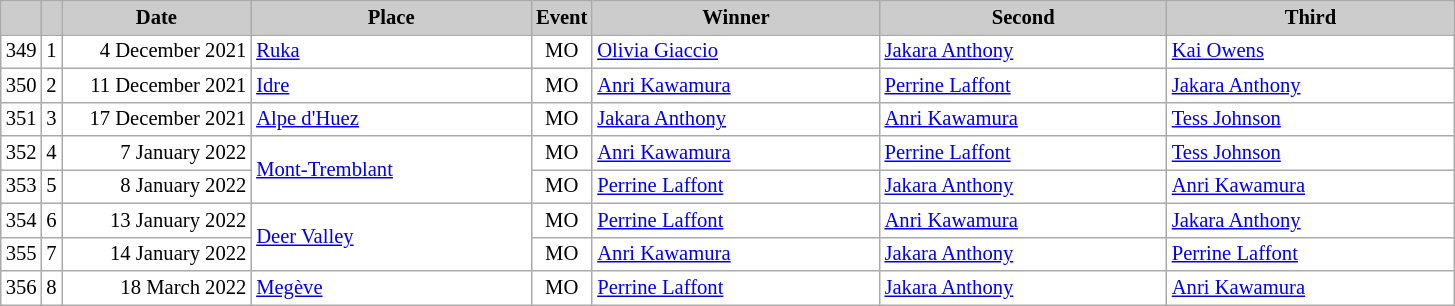<table class="wikitable plainrowheaders" style="background:#fff; font-size:86%; line-height:16px; border:grey solid 1px; border-collapse:collapse;">
<tr>
<th scope="col" style="background:#ccc; width:20px;"></th>
<th scope="col" style="background:#ccc; width=30 px;"></th>
<th scope="col" style="background:#ccc; width:120px;">Date</th>
<th scope="col" style="background:#ccc; width:180px;">Place</th>
<th scope="col" style="background:#ccc; width:15px;">Event</th>
<th scope="col" style="background:#ccc; width:185px;">Winner</th>
<th scope="col" style="background:#ccc; width:185px;">Second</th>
<th scope="col" style="background:#ccc; width:185px;">Third</th>
</tr>
<tr>
<td align="center">349</td>
<td align="center">1</td>
<td align="right">4 December 2021</td>
<td> <a href='#'>Ruka</a></td>
<td align="center">MO</td>
<td> <a href='#'>Olivia Giaccio</a></td>
<td> <a href='#'>Jakara Anthony</a></td>
<td> <a href='#'>Kai Owens</a></td>
</tr>
<tr>
<td align="center">350</td>
<td align="center">2</td>
<td align="right">11 December 2021</td>
<td> <a href='#'>Idre</a></td>
<td align="center">MO</td>
<td> <a href='#'>Anri Kawamura</a></td>
<td> <a href='#'>Perrine Laffont</a></td>
<td> <a href='#'>Jakara Anthony</a></td>
</tr>
<tr>
<td align="center">351</td>
<td align="center">3</td>
<td align="right">17 December 2021</td>
<td> <a href='#'>Alpe d'Huez</a></td>
<td align="center">MO</td>
<td> <a href='#'>Jakara Anthony</a></td>
<td> <a href='#'>Anri Kawamura</a></td>
<td> <a href='#'>Tess Johnson</a></td>
</tr>
<tr>
<td align="center">352</td>
<td align="center">4</td>
<td align="right">7 January 2022</td>
<td rowspan="2"> <a href='#'>Mont-Tremblant</a></td>
<td align="center">MO</td>
<td> <a href='#'>Anri Kawamura</a></td>
<td> <a href='#'>Perrine Laffont</a></td>
<td> <a href='#'>Tess Johnson</a></td>
</tr>
<tr>
<td align="center">353</td>
<td align="center">5</td>
<td align="right">8 January 2022</td>
<td align="center">MO</td>
<td> <a href='#'>Perrine Laffont</a></td>
<td> <a href='#'>Jakara Anthony</a></td>
<td> <a href='#'>Anri Kawamura</a></td>
</tr>
<tr>
<td align="center">354</td>
<td align="center">6</td>
<td align="right">13 January 2022</td>
<td rowspan="2"> <a href='#'>Deer Valley</a></td>
<td align="center">MO</td>
<td> <a href='#'>Perrine Laffont</a></td>
<td> <a href='#'>Anri Kawamura</a></td>
<td> <a href='#'>Jakara Anthony</a></td>
</tr>
<tr>
<td align="center">355</td>
<td align="center">7</td>
<td align="right">14 January 2022</td>
<td align="center">MO</td>
<td> <a href='#'>Anri Kawamura</a></td>
<td> <a href='#'>Jakara Anthony</a></td>
<td> <a href='#'>Perrine Laffont</a></td>
</tr>
<tr>
<td align="center">356</td>
<td align="center">8</td>
<td align="right">18 March 2022</td>
<td> <a href='#'>Megève</a></td>
<td align="center">MO</td>
<td> <a href='#'>Perrine Laffont</a></td>
<td> <a href='#'>Jakara Anthony</a></td>
<td> <a href='#'>Anri Kawamura</a></td>
</tr>
</table>
